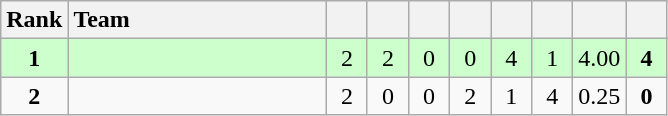<table class="wikitable" style="text-align: center;">
<tr>
<th width=30>Rank</th>
<th width=165 style="text-align:left;">Team</th>
<th width=20></th>
<th width=20></th>
<th width=20></th>
<th width=20></th>
<th width=20></th>
<th width=20></th>
<th width=20></th>
<th width=20></th>
</tr>
<tr style="background:#ccffcc;">
<td><strong>1</strong></td>
<td style="text-align:left;"></td>
<td>2</td>
<td>2</td>
<td>0</td>
<td>0</td>
<td>4</td>
<td>1</td>
<td>4.00</td>
<td><strong>4</strong></td>
</tr>
<tr>
<td><strong>2</strong></td>
<td style="text-align:left;"></td>
<td>2</td>
<td>0</td>
<td>0</td>
<td>2</td>
<td>1</td>
<td>4</td>
<td>0.25</td>
<td><strong>0</strong></td>
</tr>
</table>
